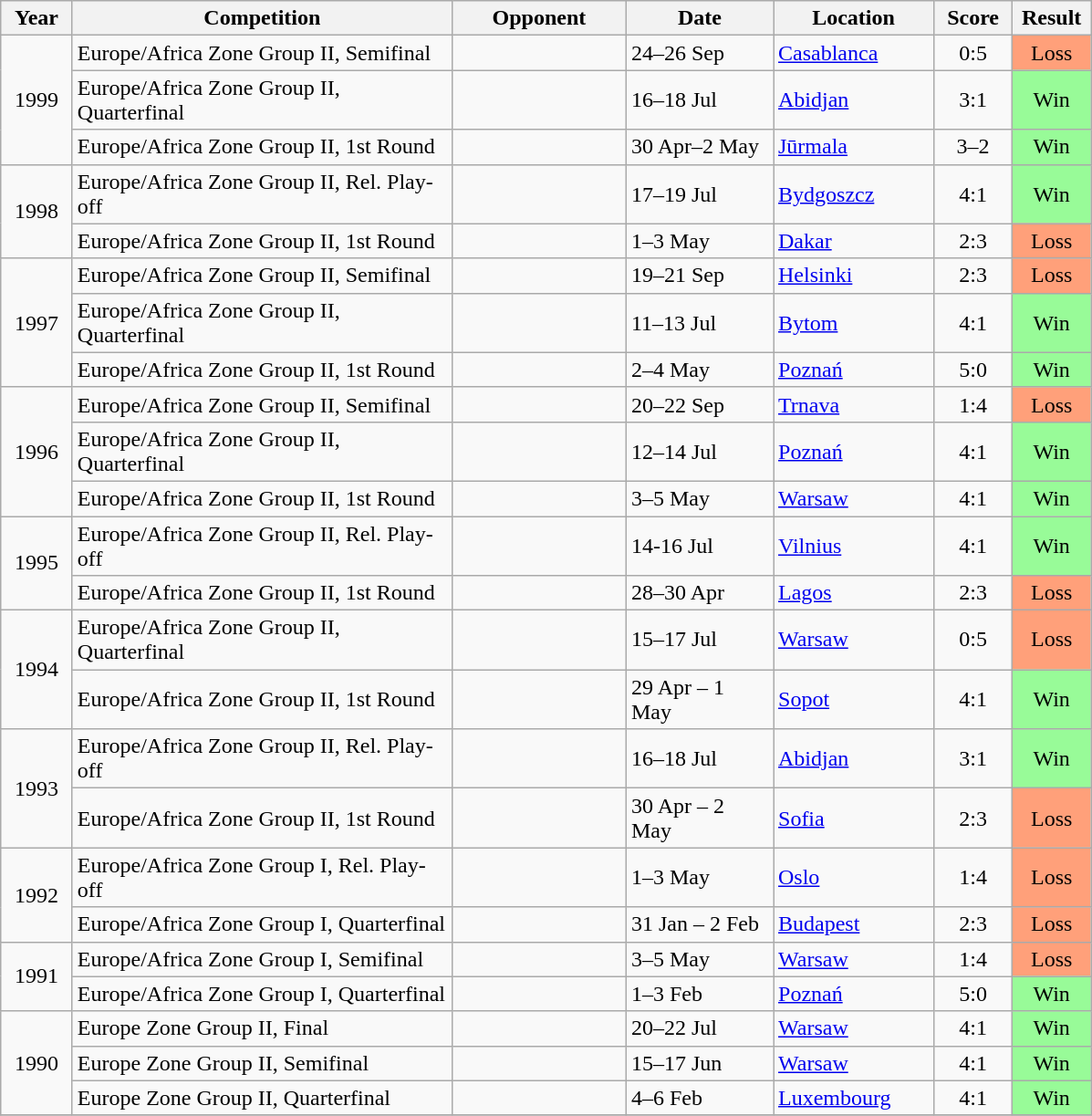<table class="wikitable collapsible collapsed">
<tr>
<th width="45">Year</th>
<th width="270">Competition</th>
<th width="120">Opponent</th>
<th width="100">Date</th>
<th width="110">Location</th>
<th width="50">Score</th>
<th width="50">Result</th>
</tr>
<tr>
<td align="center" rowspan="3">1999</td>
<td>Europe/Africa Zone Group II, Semifinal</td>
<td></td>
<td>24–26 Sep</td>
<td><a href='#'>Casablanca</a> </td>
<td align="center">0:5</td>
<td align="center" bgcolor="#FFA07A">Loss</td>
</tr>
<tr>
<td>Europe/Africa Zone Group II, Quarterfinal</td>
<td></td>
<td>16–18 Jul</td>
<td><a href='#'>Abidjan</a> </td>
<td align="center">3:1</td>
<td align="center" bgcolor="#98FB98">Win</td>
</tr>
<tr>
<td>Europe/Africa Zone Group II, 1st Round</td>
<td></td>
<td>30 Apr–2 May</td>
<td><a href='#'>Jūrmala</a> </td>
<td align="center">3–2</td>
<td align="center" bgcolor="#98FB98">Win</td>
</tr>
<tr>
<td align="center" rowspan="2">1998</td>
<td>Europe/Africa Zone Group II, Rel. Play-off</td>
<td></td>
<td>17–19 Jul</td>
<td><a href='#'>Bydgoszcz</a> </td>
<td align="center">4:1</td>
<td align="center" bgcolor="#98FB98">Win</td>
</tr>
<tr>
<td>Europe/Africa Zone Group II, 1st Round</td>
<td></td>
<td>1–3 May</td>
<td><a href='#'>Dakar</a> </td>
<td align="center">2:3</td>
<td align="center" bgcolor="#FFA07A">Loss</td>
</tr>
<tr>
<td align="center" rowspan="3">1997</td>
<td>Europe/Africa Zone Group II, Semifinal</td>
<td></td>
<td>19–21 Sep</td>
<td><a href='#'>Helsinki</a> </td>
<td align="center">2:3</td>
<td align="center" bgcolor="#FFA07A">Loss</td>
</tr>
<tr>
<td>Europe/Africa Zone Group II, Quarterfinal</td>
<td></td>
<td>11–13 Jul</td>
<td><a href='#'>Bytom</a> </td>
<td align="center">4:1</td>
<td align="center" bgcolor="#98FB98">Win</td>
</tr>
<tr>
<td>Europe/Africa Zone Group II, 1st Round</td>
<td></td>
<td>2–4 May</td>
<td><a href='#'>Poznań</a> </td>
<td align="center">5:0</td>
<td align="center" bgcolor="#98FB98">Win</td>
</tr>
<tr>
<td align="center" rowspan="3">1996</td>
<td>Europe/Africa Zone Group II, Semifinal</td>
<td></td>
<td>20–22 Sep</td>
<td><a href='#'>Trnava</a> </td>
<td align="center">1:4</td>
<td align="center" bgcolor="#FFA07A">Loss</td>
</tr>
<tr>
<td>Europe/Africa Zone Group II, Quarterfinal</td>
<td></td>
<td>12–14 Jul</td>
<td><a href='#'>Poznań</a> </td>
<td align="center">4:1</td>
<td align="center" bgcolor="#98FB98">Win</td>
</tr>
<tr>
<td>Europe/Africa Zone Group II, 1st Round</td>
<td></td>
<td>3–5 May</td>
<td><a href='#'>Warsaw</a> </td>
<td align="center">4:1</td>
<td align="center" bgcolor="#98FB98">Win</td>
</tr>
<tr>
<td align="center" rowspan="2">1995</td>
<td>Europe/Africa Zone Group II, Rel. Play-off</td>
<td></td>
<td>14-16 Jul</td>
<td><a href='#'>Vilnius</a> </td>
<td align="center">4:1</td>
<td align="center" bgcolor="#98FB98">Win</td>
</tr>
<tr>
<td>Europe/Africa Zone Group II, 1st Round</td>
<td></td>
<td>28–30 Apr</td>
<td><a href='#'>Lagos</a> </td>
<td align="center">2:3</td>
<td align="center" bgcolor="#FFA07A">Loss</td>
</tr>
<tr>
<td align="center" rowspan="2">1994</td>
<td>Europe/Africa Zone Group II, Quarterfinal</td>
<td></td>
<td>15–17 Jul</td>
<td><a href='#'>Warsaw</a> </td>
<td align="center">0:5</td>
<td align="center" bgcolor="#FFA07A">Loss</td>
</tr>
<tr>
<td>Europe/Africa Zone Group II, 1st Round</td>
<td></td>
<td>29 Apr – 1 May</td>
<td><a href='#'>Sopot</a> </td>
<td align="center">4:1</td>
<td align="center" bgcolor="#98FB98">Win</td>
</tr>
<tr>
<td align="center" rowspan="2">1993</td>
<td>Europe/Africa Zone Group II, Rel. Play-off</td>
<td></td>
<td>16–18 Jul</td>
<td><a href='#'>Abidjan</a> </td>
<td align="center">3:1</td>
<td align="center" bgcolor="#98FB98">Win</td>
</tr>
<tr>
<td>Europe/Africa Zone Group II, 1st Round</td>
<td></td>
<td>30 Apr – 2 May</td>
<td><a href='#'>Sofia</a> </td>
<td align="center">2:3</td>
<td align="center" bgcolor="#FFA07A">Loss</td>
</tr>
<tr>
<td align="center" rowspan="2">1992</td>
<td>Europe/Africa Zone Group I, Rel. Play-off</td>
<td></td>
<td>1–3 May</td>
<td><a href='#'>Oslo</a> </td>
<td align="center">1:4</td>
<td align="center" bgcolor="#FFA07A">Loss</td>
</tr>
<tr>
<td>Europe/Africa Zone Group I, Quarterfinal</td>
<td></td>
<td>31 Jan – 2 Feb</td>
<td><a href='#'>Budapest</a> </td>
<td align="center">2:3</td>
<td align="center" bgcolor="#FFA07A">Loss</td>
</tr>
<tr>
<td align="center" rowspan="2">1991</td>
<td>Europe/Africa Zone Group I, Semifinal</td>
<td></td>
<td>3–5 May</td>
<td><a href='#'>Warsaw</a> </td>
<td align="center">1:4</td>
<td align="center" bgcolor="#FFA07A">Loss</td>
</tr>
<tr>
<td>Europe/Africa Zone Group I, Quarterfinal</td>
<td></td>
<td>1–3 Feb</td>
<td><a href='#'>Poznań</a> </td>
<td align="center">5:0</td>
<td align="center" bgcolor="#98FB98">Win</td>
</tr>
<tr>
<td align="center" rowspan="3">1990</td>
<td>Europe Zone Group II, Final</td>
<td></td>
<td>20–22 Jul</td>
<td><a href='#'>Warsaw</a> </td>
<td align="center">4:1</td>
<td align="center" bgcolor="#98FB98">Win</td>
</tr>
<tr>
<td>Europe Zone Group II, Semifinal</td>
<td></td>
<td>15–17 Jun</td>
<td><a href='#'>Warsaw</a> </td>
<td align="center">4:1</td>
<td align="center" bgcolor="#98FB98">Win</td>
</tr>
<tr>
<td>Europe Zone Group II, Quarterfinal</td>
<td></td>
<td>4–6 Feb</td>
<td><a href='#'>Luxembourg</a> </td>
<td align="center">4:1</td>
<td align="center" bgcolor="#98FB98">Win</td>
</tr>
<tr>
</tr>
</table>
